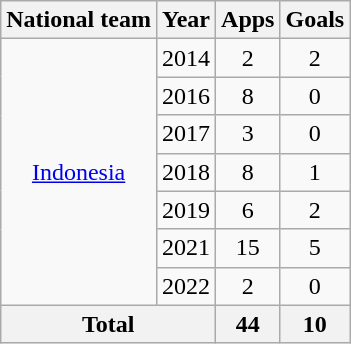<table class="wikitable" style="text-align:center">
<tr>
<th>National team</th>
<th>Year</th>
<th>Apps</th>
<th>Goals</th>
</tr>
<tr>
<td rowspan="7"><a href='#'>Indonesia</a></td>
<td>2014</td>
<td>2</td>
<td>2</td>
</tr>
<tr>
<td>2016</td>
<td>8</td>
<td>0</td>
</tr>
<tr>
<td>2017</td>
<td>3</td>
<td>0</td>
</tr>
<tr>
<td>2018</td>
<td>8</td>
<td>1</td>
</tr>
<tr>
<td>2019</td>
<td>6</td>
<td>2</td>
</tr>
<tr>
<td>2021</td>
<td>15</td>
<td>5</td>
</tr>
<tr>
<td>2022</td>
<td>2</td>
<td>0</td>
</tr>
<tr>
<th colspan=2>Total</th>
<th>44</th>
<th>10</th>
</tr>
</table>
